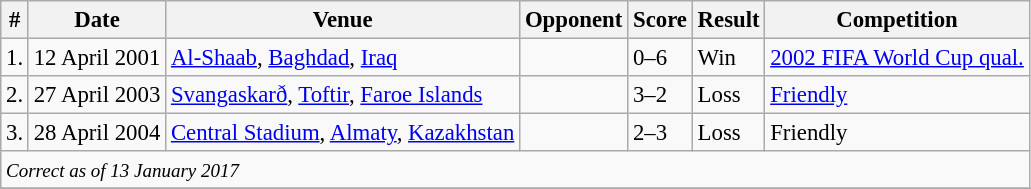<table class="wikitable" style="font-size:95%;">
<tr>
<th>#</th>
<th>Date</th>
<th>Venue</th>
<th>Opponent</th>
<th>Score</th>
<th>Result</th>
<th>Competition</th>
</tr>
<tr>
<td>1.</td>
<td>12 April 2001</td>
<td><a href='#'>Al-Shaab</a>, <a href='#'>Baghdad</a>, <a href='#'>Iraq</a></td>
<td></td>
<td>0–6</td>
<td>Win</td>
<td><a href='#'>2002 FIFA World Cup qual.</a></td>
</tr>
<tr>
<td>2.</td>
<td>27 April 2003</td>
<td><a href='#'>Svangaskarð</a>, <a href='#'>Toftir</a>, <a href='#'>Faroe Islands</a></td>
<td></td>
<td>3–2</td>
<td>Loss</td>
<td><a href='#'>Friendly</a></td>
</tr>
<tr>
<td>3.</td>
<td>28 April 2004</td>
<td><a href='#'>Central Stadium</a>, <a href='#'>Almaty</a>, <a href='#'>Kazakhstan</a></td>
<td></td>
<td>2–3</td>
<td>Loss</td>
<td>Friendly</td>
</tr>
<tr>
<td colspan="12"><small><em>Correct as of 13 January 2017</em></small></td>
</tr>
<tr>
</tr>
</table>
